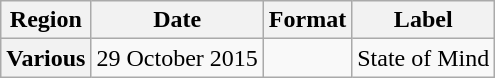<table class="wikitable plainrowheaders">
<tr>
<th scope="col">Region</th>
<th scope="col">Date</th>
<th scope="col">Format</th>
<th scope="col">Label</th>
</tr>
<tr>
<th scope="row">Various</th>
<td>29 October 2015</td>
<td></td>
<td>State of Mind</td>
</tr>
</table>
